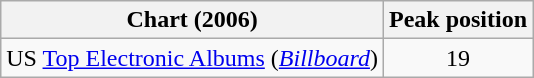<table class = "wikitable">
<tr>
<th>Chart (2006)</th>
<th>Peak position</th>
</tr>
<tr>
<td>US <a href='#'>Top Electronic Albums</a> (<em><a href='#'>Billboard</a></em>)</td>
<td style="text-align:center;">19</td>
</tr>
</table>
